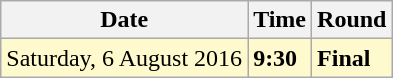<table class="wikitable">
<tr>
<th>Date</th>
<th>Time</th>
<th>Round</th>
</tr>
<tr style=background:lemonchiffon>
<td>Saturday, 6 August 2016</td>
<td><strong>9:30</strong></td>
<td><strong>Final</strong></td>
</tr>
</table>
